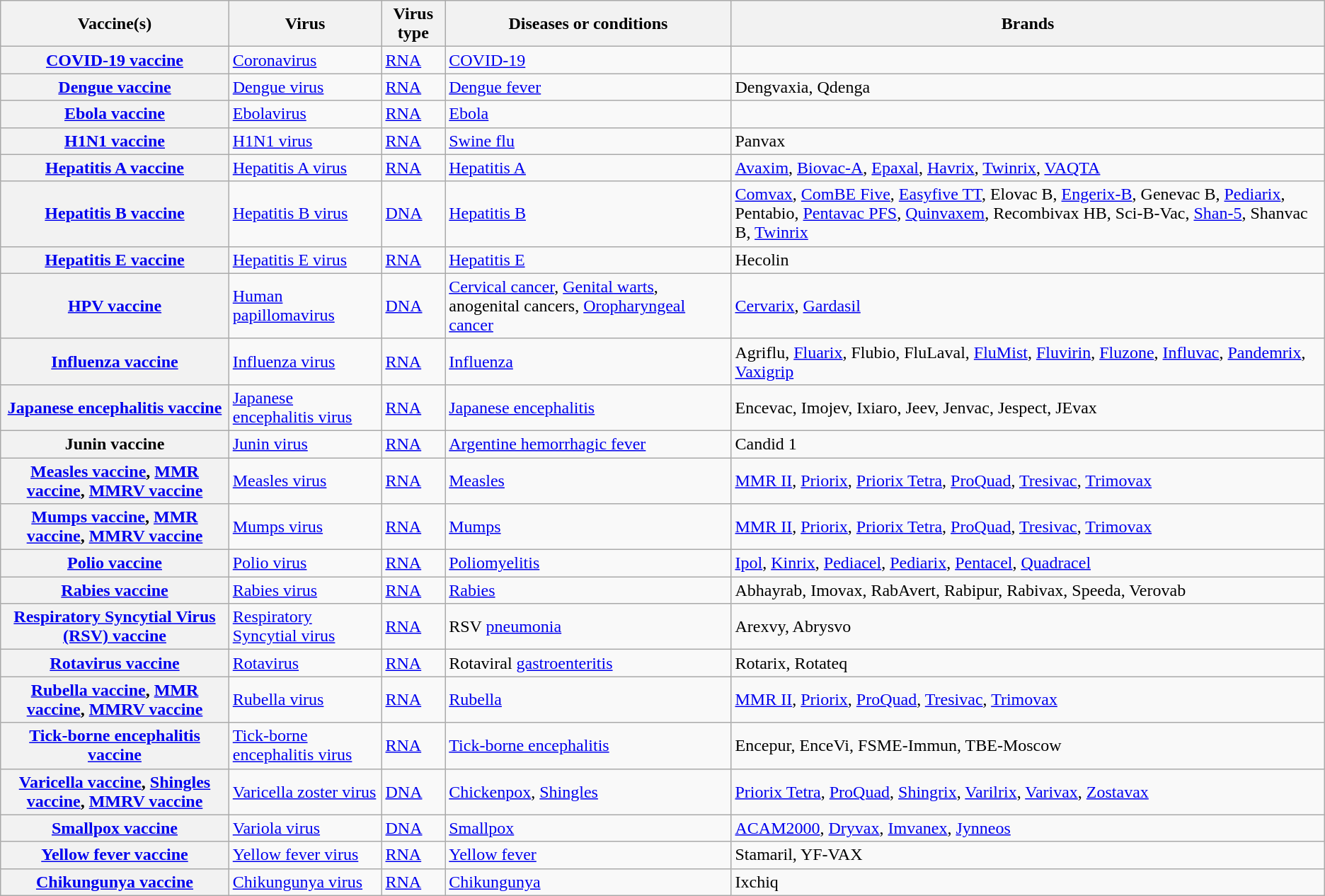<table class="wikitable sortable plainrowheaders" border="1">
<tr>
<th scope="col">Vaccine(s)</th>
<th scope="col">Virus</th>
<th>Virus type</th>
<th scope="col">Diseases or conditions</th>
<th scope="col" class="unsortable">Brands</th>
</tr>
<tr>
<th scope="row"><a href='#'>COVID-19 vaccine</a></th>
<td><a href='#'>Coronavirus</a></td>
<td><a href='#'>RNA</a></td>
<td><a href='#'>COVID-19</a></td>
<td></td>
</tr>
<tr>
<th scope="row"><a href='#'>Dengue vaccine</a></th>
<td><a href='#'>Dengue virus</a></td>
<td><a href='#'>RNA</a></td>
<td><a href='#'>Dengue fever</a></td>
<td>Dengvaxia, Qdenga</td>
</tr>
<tr>
<th scope="row"><a href='#'>Ebola vaccine</a></th>
<td><a href='#'>Ebolavirus</a></td>
<td><a href='#'>RNA</a></td>
<td><a href='#'>Ebola</a></td>
<td></td>
</tr>
<tr>
<th scope="row"><a href='#'>H1N1 vaccine</a></th>
<td><a href='#'>H1N1 virus</a></td>
<td><a href='#'>RNA</a></td>
<td><a href='#'>Swine flu</a></td>
<td>Panvax</td>
</tr>
<tr>
<th scope="row"><a href='#'>Hepatitis A vaccine</a></th>
<td><a href='#'>Hepatitis A virus</a></td>
<td><a href='#'>RNA</a></td>
<td><a href='#'>Hepatitis A</a></td>
<td><a href='#'>Avaxim</a>, <a href='#'>Biovac-A</a>, <a href='#'>Epaxal</a>, <a href='#'>Havrix</a>, <a href='#'>Twinrix</a>, <a href='#'>VAQTA</a></td>
</tr>
<tr>
<th scope="row"><a href='#'>Hepatitis B vaccine</a></th>
<td><a href='#'>Hepatitis B virus</a></td>
<td><a href='#'>DNA</a></td>
<td><a href='#'>Hepatitis B</a></td>
<td><a href='#'>Comvax</a>, <a href='#'>ComBE Five</a>, <a href='#'>Easyfive TT</a>, Elovac B, <a href='#'>Engerix-B</a>, Genevac B, <a href='#'>Pediarix</a>, Pentabio, <a href='#'>Pentavac PFS</a>, <a href='#'>Quinvaxem</a>, Recombivax HB, Sci-B-Vac, <a href='#'>Shan-5</a>, Shanvac B, <a href='#'>Twinrix</a></td>
</tr>
<tr>
<th scope="row"><a href='#'>Hepatitis E vaccine</a></th>
<td><a href='#'>Hepatitis E virus</a></td>
<td><a href='#'>RNA</a></td>
<td><a href='#'>Hepatitis E</a></td>
<td>Hecolin</td>
</tr>
<tr>
<th scope="row"><a href='#'>HPV vaccine</a></th>
<td><a href='#'>Human papillomavirus</a></td>
<td><a href='#'>DNA</a></td>
<td><a href='#'>Cervical cancer</a>, <a href='#'>Genital warts</a>, anogenital cancers, <a href='#'>Oropharyngeal cancer</a></td>
<td><a href='#'>Cervarix</a>, <a href='#'>Gardasil</a></td>
</tr>
<tr>
<th scope="row"><a href='#'>Influenza vaccine</a></th>
<td><a href='#'>Influenza virus</a></td>
<td><a href='#'>RNA</a></td>
<td><a href='#'>Influenza</a></td>
<td>Agriflu, <a href='#'>Fluarix</a>, Flubio, FluLaval, <a href='#'>FluMist</a>, <a href='#'>Fluvirin</a>, <a href='#'>Fluzone</a>, <a href='#'>Influvac</a>, <a href='#'>Pandemrix</a>, <a href='#'>Vaxigrip</a></td>
</tr>
<tr>
<th scope="row"><a href='#'>Japanese encephalitis vaccine</a></th>
<td><a href='#'>Japanese encephalitis virus</a></td>
<td><a href='#'>RNA</a></td>
<td><a href='#'>Japanese encephalitis</a></td>
<td>Encevac, Imojev, Ixiaro, Jeev, Jenvac, Jespect, JEvax</td>
</tr>
<tr>
<th scope="row">Junin  vaccine</th>
<td><a href='#'>Junin virus</a></td>
<td><a href='#'>RNA</a></td>
<td><a href='#'>Argentine hemorrhagic fever</a></td>
<td>Candid 1</td>
</tr>
<tr>
<th scope="row"><a href='#'>Measles vaccine</a>, <a href='#'>MMR vaccine</a>, <a href='#'>MMRV vaccine</a></th>
<td><a href='#'>Measles virus</a></td>
<td><a href='#'>RNA</a></td>
<td><a href='#'>Measles</a></td>
<td><a href='#'>MMR II</a>, <a href='#'>Priorix</a>, <a href='#'>Priorix Tetra</a>, <a href='#'>ProQuad</a>, <a href='#'>Tresivac</a>, <a href='#'>Trimovax</a></td>
</tr>
<tr>
<th scope="row"><a href='#'>Mumps vaccine</a>, <a href='#'>MMR vaccine</a>, <a href='#'>MMRV vaccine</a></th>
<td><a href='#'>Mumps virus</a></td>
<td><a href='#'>RNA</a></td>
<td><a href='#'>Mumps</a></td>
<td><a href='#'>MMR II</a>, <a href='#'>Priorix</a>, <a href='#'>Priorix Tetra</a>, <a href='#'>ProQuad</a>, <a href='#'>Tresivac</a>, <a href='#'>Trimovax</a></td>
</tr>
<tr>
<th scope="row"><a href='#'>Polio vaccine</a></th>
<td><a href='#'>Polio virus</a></td>
<td><a href='#'>RNA</a></td>
<td><a href='#'>Poliomyelitis</a></td>
<td><a href='#'>Ipol</a>, <a href='#'>Kinrix</a>, <a href='#'>Pediacel</a>, <a href='#'>Pediarix</a>, <a href='#'>Pentacel</a>, <a href='#'>Quadracel</a></td>
</tr>
<tr>
<th scope="row"><a href='#'>Rabies vaccine</a></th>
<td><a href='#'>Rabies virus</a></td>
<td><a href='#'>RNA</a></td>
<td><a href='#'>Rabies</a></td>
<td>Abhayrab, Imovax, RabAvert, Rabipur, Rabivax, Speeda, Verovab</td>
</tr>
<tr>
<th scope="row"><a href='#'>Respiratory Syncytial Virus (RSV) vaccine</a></th>
<td><a href='#'>Respiratory Syncytial virus</a></td>
<td><a href='#'>RNA</a></td>
<td>RSV <a href='#'>pneumonia</a></td>
<td>Arexvy, Abrysvo</td>
</tr>
<tr>
<th scope="row"><a href='#'>Rotavirus vaccine</a></th>
<td><a href='#'>Rotavirus</a></td>
<td><a href='#'>RNA</a></td>
<td>Rotaviral <a href='#'>gastroenteritis</a></td>
<td>Rotarix, Rotateq</td>
</tr>
<tr>
<th scope="row"><a href='#'>Rubella vaccine</a>, <a href='#'>MMR vaccine</a>, <a href='#'>MMRV vaccine</a></th>
<td><a href='#'>Rubella virus</a></td>
<td><a href='#'>RNA</a></td>
<td><a href='#'>Rubella</a></td>
<td><a href='#'>MMR II</a>, <a href='#'>Priorix</a>, <a href='#'>ProQuad</a>, <a href='#'>Tresivac</a>, <a href='#'>Trimovax</a></td>
</tr>
<tr>
<th scope="row"><a href='#'>Tick-borne encephalitis vaccine</a></th>
<td><a href='#'>Tick-borne encephalitis virus</a></td>
<td><a href='#'>RNA</a></td>
<td><a href='#'>Tick-borne encephalitis</a></td>
<td>Encepur, EnceVi, FSME-Immun, TBE-Moscow</td>
</tr>
<tr>
<th scope="row"><a href='#'>Varicella vaccine</a>, <a href='#'>Shingles vaccine</a>, <a href='#'>MMRV vaccine</a></th>
<td><a href='#'>Varicella zoster virus</a></td>
<td><a href='#'>DNA</a></td>
<td><a href='#'>Chickenpox</a>, <a href='#'>Shingles</a></td>
<td><a href='#'>Priorix Tetra</a>, <a href='#'>ProQuad</a>, <a href='#'>Shingrix</a>, <a href='#'>Varilrix</a>, <a href='#'>Varivax</a>, <a href='#'>Zostavax</a></td>
</tr>
<tr>
<th scope="row"><a href='#'>Smallpox vaccine</a></th>
<td><a href='#'>Variola virus</a></td>
<td><a href='#'>DNA</a></td>
<td><a href='#'>Smallpox</a></td>
<td><a href='#'>ACAM2000</a>, <a href='#'>Dryvax</a>, <a href='#'>Imvanex</a>, <a href='#'>Jynneos</a></td>
</tr>
<tr>
<th scope="row"><a href='#'>Yellow fever vaccine</a></th>
<td><a href='#'>Yellow fever virus</a></td>
<td><a href='#'>RNA</a></td>
<td><a href='#'>Yellow fever</a></td>
<td>Stamaril, YF-VAX</td>
</tr>
<tr>
<th scope="row"><a href='#'>Chikungunya vaccine</a></th>
<td><a href='#'>Chikungunya virus</a></td>
<td><a href='#'>RNA</a></td>
<td><a href='#'>Chikungunya</a></td>
<td>Ixchiq</td>
</tr>
</table>
